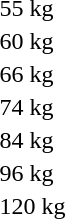<table>
<tr>
<td rowspan=2>55 kg</td>
<td rowspan=2></td>
<td rowspan=2></td>
<td></td>
</tr>
<tr>
<td></td>
</tr>
<tr>
<td rowspan=2>60 kg</td>
<td rowspan=2></td>
<td rowspan=2></td>
<td></td>
</tr>
<tr>
<td></td>
</tr>
<tr>
<td rowspan=2>66 kg</td>
<td rowspan=2></td>
<td rowspan=2></td>
<td></td>
</tr>
<tr>
<td></td>
</tr>
<tr>
<td rowspan=2>74 kg</td>
<td rowspan=2></td>
<td rowspan=2></td>
<td></td>
</tr>
<tr>
<td></td>
</tr>
<tr>
<td rowspan=2>84 kg</td>
<td rowspan=2></td>
<td rowspan=2></td>
<td></td>
</tr>
<tr>
<td></td>
</tr>
<tr>
<td rowspan=2>96 kg</td>
<td rowspan=2></td>
<td rowspan=2></td>
<td></td>
</tr>
<tr>
<td></td>
</tr>
<tr>
<td rowspan=2>120 kg</td>
<td rowspan=2></td>
<td rowspan=2></td>
<td></td>
</tr>
<tr>
<td></td>
</tr>
<tr>
</tr>
</table>
